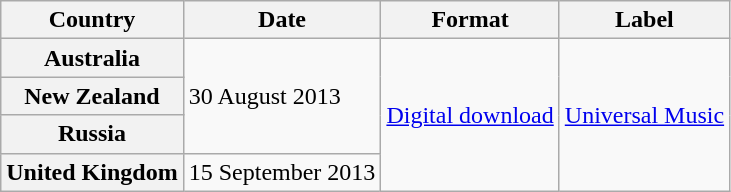<table class="wikitable plainrowheaders">
<tr>
<th scope="col">Country</th>
<th scope="col">Date</th>
<th scope="col">Format</th>
<th scope="col">Label</th>
</tr>
<tr>
<th scope="row">Australia</th>
<td rowspan="3">30 August 2013</td>
<td rowspan="4"><a href='#'>Digital download</a></td>
<td rowspan="4"><a href='#'>Universal Music</a></td>
</tr>
<tr>
<th scope="row">New Zealand</th>
</tr>
<tr>
<th scope="row">Russia</th>
</tr>
<tr>
<th scope="row">United Kingdom</th>
<td>15 September 2013</td>
</tr>
</table>
